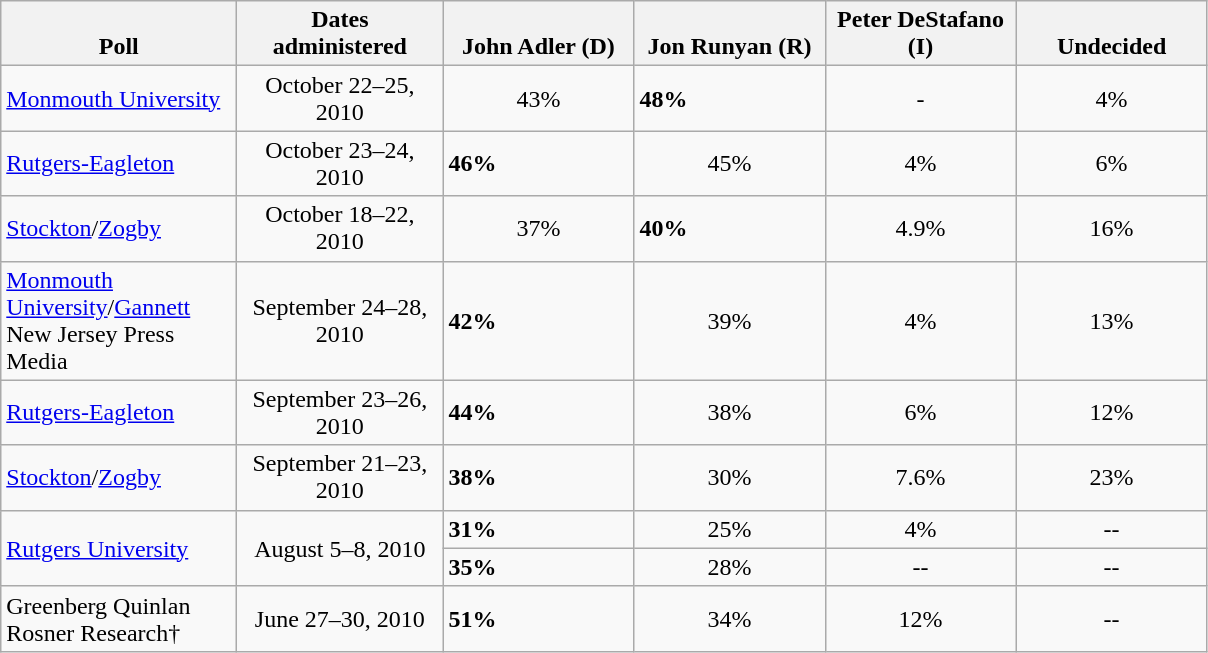<table class="wikitable">
<tr valign="bottom">
<th width="150">Poll</th>
<th width="130">Dates administered</th>
<th width="120">John Adler (D)</th>
<th width="120">Jon Runyan (R)</th>
<th width="120">Peter DeStafano (I)</th>
<th width="120">Undecided</th>
</tr>
<tr>
<td><a href='#'>Monmouth University</a></td>
<td align="center">October 22–25, 2010</td>
<td align="center">43%</td>
<td><strong>48%</strong></td>
<td align="center">-</td>
<td align="center">4%</td>
</tr>
<tr>
<td><a href='#'>Rutgers-Eagleton</a></td>
<td align="center">October 23–24, 2010</td>
<td><strong>46%</strong></td>
<td align="center">45%</td>
<td align="center">4%</td>
<td align="center">6%</td>
</tr>
<tr>
<td><a href='#'>Stockton</a>/<a href='#'>Zogby</a></td>
<td align="center">October 18–22, 2010</td>
<td align="center">37%</td>
<td><strong>40%</strong></td>
<td align="center">4.9%</td>
<td align="center">16%</td>
</tr>
<tr>
<td><a href='#'>Monmouth University</a>/<a href='#'>Gannett</a> New Jersey Press Media</td>
<td align="center">September 24–28, 2010</td>
<td><strong>42%</strong></td>
<td align="center">39%</td>
<td align="center">4%</td>
<td align="center">13%</td>
</tr>
<tr>
<td><a href='#'>Rutgers-Eagleton</a></td>
<td align="center">September 23–26, 2010</td>
<td><strong>44%</strong></td>
<td align="center">38%</td>
<td align="center">6%</td>
<td align="center">12%</td>
</tr>
<tr>
<td><a href='#'>Stockton</a>/<a href='#'>Zogby</a></td>
<td align="center">September 21–23, 2010</td>
<td><strong>38%</strong></td>
<td align="center">30%</td>
<td align="center">7.6%</td>
<td align="center">23%</td>
</tr>
<tr>
<td rowspan="2"><a href='#'>Rutgers University</a></td>
<td rowspan="2" style="text-align:center;">August 5–8, 2010</td>
<td><strong>31%</strong></td>
<td align="center">25%</td>
<td align="center">4%</td>
<td align="center">--</td>
</tr>
<tr>
<td><strong>35%</strong></td>
<td align="center">28%</td>
<td align="center">--</td>
<td align="center">--</td>
</tr>
<tr>
<td>Greenberg Quinlan Rosner Research†</td>
<td align="center">June 27–30, 2010</td>
<td><strong>51%</strong></td>
<td align="center">34%</td>
<td align="center">12%</td>
<td align="center">--</td>
</tr>
</table>
